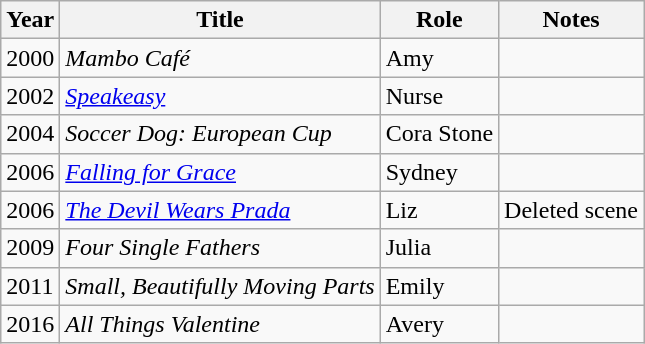<table class="wikitable sortable">
<tr>
<th>Year</th>
<th>Title</th>
<th>Role</th>
<th class="unsortable">Notes</th>
</tr>
<tr>
<td>2000</td>
<td><em>Mambo Café</em></td>
<td>Amy</td>
<td></td>
</tr>
<tr>
<td>2002</td>
<td><em><a href='#'>Speakeasy</a></em></td>
<td>Nurse</td>
<td></td>
</tr>
<tr>
<td>2004</td>
<td><em>Soccer Dog: European Cup</em></td>
<td>Cora Stone</td>
<td></td>
</tr>
<tr>
<td>2006</td>
<td><em><a href='#'>Falling for Grace</a></em></td>
<td>Sydney</td>
<td></td>
</tr>
<tr>
<td>2006</td>
<td><em><a href='#'>The Devil Wears Prada</a></em></td>
<td>Liz</td>
<td>Deleted scene</td>
</tr>
<tr>
<td>2009</td>
<td><em>Four Single Fathers</em></td>
<td>Julia</td>
<td></td>
</tr>
<tr>
<td>2011</td>
<td><em>Small, Beautifully Moving Parts</em></td>
<td>Emily</td>
<td></td>
</tr>
<tr>
<td>2016</td>
<td><em>All Things Valentine</em></td>
<td>Avery</td>
<td></td>
</tr>
</table>
